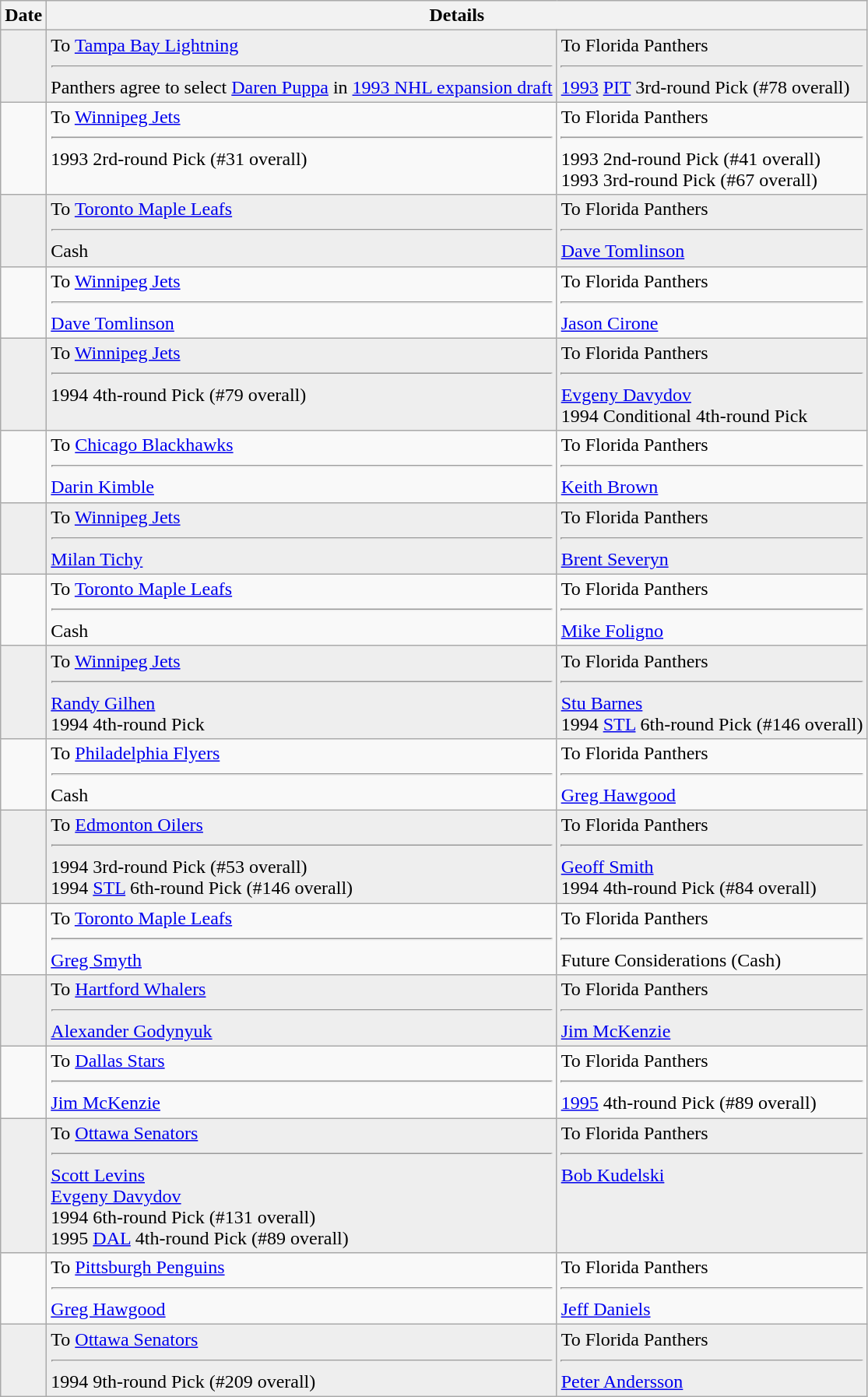<table class="wikitable">
<tr>
<th>Date</th>
<th colspan="2">Details</th>
</tr>
<tr style="background:#eee;">
<td></td>
<td valign="top">To <a href='#'>Tampa Bay Lightning</a><hr>Panthers agree to select <a href='#'>Daren Puppa</a> in <a href='#'>1993 NHL expansion draft</a></td>
<td valign="top">To Florida Panthers<hr><a href='#'>1993</a> <a href='#'>PIT</a> 3rd-round Pick (#78 overall)</td>
</tr>
<tr>
<td></td>
<td valign="top">To <a href='#'>Winnipeg Jets</a><hr>1993 2rd-round Pick (#31 overall)</td>
<td valign="top">To Florida Panthers<hr>1993 2nd-round Pick (#41 overall)<br>1993 3rd-round Pick (#67 overall)</td>
</tr>
<tr style="background:#eee;">
<td></td>
<td valign="top">To <a href='#'>Toronto Maple Leafs</a><hr>Cash</td>
<td valign="top">To Florida Panthers<hr><a href='#'>Dave Tomlinson</a></td>
</tr>
<tr>
<td></td>
<td valign="top">To <a href='#'>Winnipeg Jets</a><hr><a href='#'>Dave Tomlinson</a></td>
<td valign="top">To Florida Panthers<hr><a href='#'>Jason Cirone</a></td>
</tr>
<tr style="background:#eee;">
<td></td>
<td valign="top">To <a href='#'>Winnipeg Jets</a><hr>1994 4th-round Pick (#79 overall)</td>
<td valign="top">To Florida Panthers<hr><a href='#'>Evgeny Davydov</a><br>1994 Conditional 4th-round Pick</td>
</tr>
<tr>
<td></td>
<td valign="top">To <a href='#'>Chicago Blackhawks</a><hr><a href='#'>Darin Kimble</a></td>
<td valign="top">To Florida Panthers<hr><a href='#'>Keith Brown</a></td>
</tr>
<tr style="background:#eee;">
<td></td>
<td valign="top">To <a href='#'>Winnipeg Jets</a><hr><a href='#'>Milan Tichy</a></td>
<td valign="top">To Florida Panthers<hr><a href='#'>Brent Severyn</a></td>
</tr>
<tr>
<td></td>
<td valign="top">To <a href='#'>Toronto Maple Leafs</a><hr>Cash</td>
<td valign="top">To Florida Panthers<hr><a href='#'>Mike Foligno</a></td>
</tr>
<tr style="background:#eee;">
<td></td>
<td valign="top">To <a href='#'>Winnipeg Jets</a><hr><a href='#'>Randy Gilhen</a><br>1994 4th-round Pick</td>
<td valign="top">To Florida Panthers<hr><a href='#'>Stu Barnes</a><br>1994 <a href='#'>STL</a> 6th-round Pick (#146 overall)</td>
</tr>
<tr>
<td></td>
<td valign="top">To <a href='#'>Philadelphia Flyers</a><hr>Cash</td>
<td valign="top">To Florida Panthers<hr><a href='#'>Greg Hawgood</a></td>
</tr>
<tr style="background:#eee;">
<td></td>
<td valign="top">To <a href='#'>Edmonton Oilers</a><hr>1994 3rd-round Pick (#53 overall)<br>1994 <a href='#'>STL</a> 6th-round Pick (#146 overall)</td>
<td valign="top">To Florida Panthers<hr><a href='#'>Geoff Smith</a><br>1994 4th-round Pick (#84 overall)</td>
</tr>
<tr>
<td></td>
<td valign="top">To <a href='#'>Toronto Maple Leafs</a><hr><a href='#'>Greg Smyth</a></td>
<td valign="top">To Florida Panthers<hr>Future Considerations (Cash)</td>
</tr>
<tr style="background:#eee;">
<td></td>
<td valign="top">To <a href='#'>Hartford Whalers</a><hr><a href='#'>Alexander Godynyuk</a></td>
<td valign="top">To Florida Panthers<hr><a href='#'>Jim McKenzie</a></td>
</tr>
<tr>
<td></td>
<td valign="top">To <a href='#'>Dallas Stars</a><hr><a href='#'>Jim McKenzie</a></td>
<td valign="top">To Florida Panthers<hr><a href='#'>1995</a> 4th-round Pick (#89 overall)</td>
</tr>
<tr style="background:#eee;">
<td></td>
<td valign="top">To <a href='#'>Ottawa Senators</a><hr><a href='#'>Scott Levins</a><br><a href='#'>Evgeny Davydov</a><br>1994 6th-round Pick (#131 overall)<br>1995 <a href='#'>DAL</a> 4th-round Pick (#89 overall)</td>
<td valign="top">To Florida Panthers<hr><a href='#'>Bob Kudelski</a></td>
</tr>
<tr>
<td></td>
<td valign="top">To <a href='#'>Pittsburgh Penguins</a><hr><a href='#'>Greg Hawgood</a></td>
<td valign="top">To Florida Panthers<hr><a href='#'>Jeff Daniels</a></td>
</tr>
<tr style="background:#eee;">
<td></td>
<td valign="top">To <a href='#'>Ottawa Senators</a><hr>1994 9th-round Pick (#209 overall)</td>
<td valign="top">To Florida Panthers<hr><a href='#'>Peter Andersson</a></td>
</tr>
</table>
